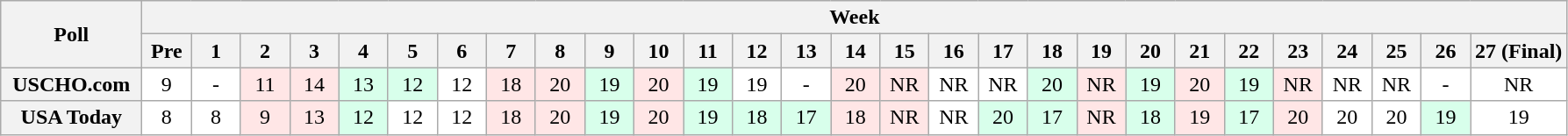<table class="wikitable" style="white-space:nowrap;">
<tr>
<th scope="col" width="100" rowspan="2">Poll</th>
<th colspan="28">Week</th>
</tr>
<tr>
<th scope="col" width="30">Pre</th>
<th scope="col" width="30">1</th>
<th scope="col" width="30">2</th>
<th scope="col" width="30">3</th>
<th scope="col" width="30">4</th>
<th scope="col" width="30">5</th>
<th scope="col" width="30">6</th>
<th scope="col" width="30">7</th>
<th scope="col" width="30">8</th>
<th scope="col" width="30">9</th>
<th scope="col" width="30">10</th>
<th scope="col" width="30">11</th>
<th scope="col" width="30">12</th>
<th scope="col" width="30">13</th>
<th scope="col" width="30">14</th>
<th scope="col" width="30">15</th>
<th scope="col" width="30">16</th>
<th scope="col" width="30">17</th>
<th scope="col" width="30">18</th>
<th scope="col" width="30">19</th>
<th scope="col" width="30">20</th>
<th scope="col" width="30">21</th>
<th scope="col" width="30">22</th>
<th scope="col" width="30">23</th>
<th scope="col" width="30">24</th>
<th scope="col" width="30">25</th>
<th scope="col" width="30">26</th>
<th scope="col" width="30">27 (Final)</th>
</tr>
<tr style="text-align:center;">
<th>USCHO.com</th>
<td bgcolor=FFFFFF>9</td>
<td bgcolor=FFFFFF>-</td>
<td bgcolor=FFE6E6>11</td>
<td bgcolor=FFE6E6>14</td>
<td bgcolor=D8FFEB>13</td>
<td bgcolor=D8FFEB>12</td>
<td bgcolor=FFFFFF>12</td>
<td bgcolor=FFE6E6>18</td>
<td bgcolor=FFE6E6>20</td>
<td bgcolor=D8FFEB>19</td>
<td bgcolor=FFE6E6>20</td>
<td bgcolor=D8FFEB>19</td>
<td bgcolor=FFFFFF>19</td>
<td bgcolor=FFFFFF>-</td>
<td bgcolor=FFE6E6>20</td>
<td bgcolor=FFE6E6>NR</td>
<td bgcolor=FFFFFF>NR</td>
<td bgcolor=FFFFFF>NR</td>
<td bgcolor=D8FFEB>20</td>
<td bgcolor=FFE6E6>NR</td>
<td bgcolor=D8FFEB>19</td>
<td bgcolor=FFE6E6>20</td>
<td bgcolor=D8FFEB>19</td>
<td bgcolor=FFE6E6>NR</td>
<td bgcolor=FFFFFF>NR</td>
<td bgcolor=FFFFFF>NR</td>
<td bgcolor=FFFFFF>-</td>
<td bgcolor=FFFFFF>NR</td>
</tr>
<tr style="text-align:center;">
<th>USA Today</th>
<td bgcolor=FFFFFF>8</td>
<td bgcolor=FFFFFF>8</td>
<td bgcolor=FFE6E6>9</td>
<td bgcolor=FFE6E6>13</td>
<td bgcolor=D8FFEB>12</td>
<td bgcolor=FFFFFF>12</td>
<td bgcolor=FFFFFF>12</td>
<td bgcolor=FFE6E6>18</td>
<td bgcolor=FFE6E6>20</td>
<td bgcolor=D8FFEB>19</td>
<td bgcolor=FFE6E6>20</td>
<td bgcolor=D8FFEB>19</td>
<td bgcolor=D8FFEB>18</td>
<td bgcolor=D8FFEB>17</td>
<td bgcolor=FFE6E6>18</td>
<td bgcolor=FFE6E6>NR</td>
<td bgcolor=FFFFFF>NR</td>
<td bgcolor=D8FFEB>20</td>
<td bgcolor=D8FFEB>17</td>
<td bgcolor=FFE6E6>NR</td>
<td bgcolor=D8FFEB>18</td>
<td bgcolor=FFE6E6>19</td>
<td bgcolor=D8FFEB>17</td>
<td bgcolor=FFE6E6>20</td>
<td bgcolor=FFFFFF>20</td>
<td bgcolor=FFFFFF>20</td>
<td bgcolor=D8FFEB>19</td>
<td bgcolor=FFFFFF>19</td>
</tr>
</table>
